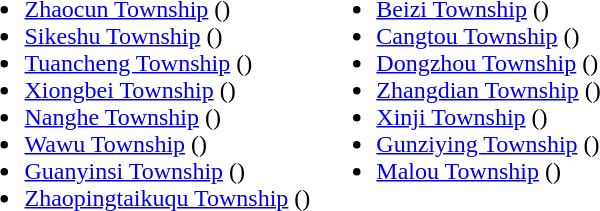<table>
<tr>
<td valign="top"><br><ul><li><a href='#'>Zhaocun Township</a> ()</li><li><a href='#'>Sikeshu Township</a> ()</li><li><a href='#'>Tuancheng Township</a> ()</li><li><a href='#'>Xiongbei Township</a> ()</li><li><a href='#'>Nanghe Township</a> ()</li><li><a href='#'>Wawu Township</a> ()</li><li><a href='#'>Guanyinsi Township</a> ()</li><li><a href='#'>Zhaopingtaikuqu Township</a> ()</li></ul></td>
<td valign="top"><br><ul><li><a href='#'>Beizi Township</a> ()</li><li><a href='#'>Cangtou Township</a> ()</li><li><a href='#'>Dongzhou Township</a> ()</li><li><a href='#'>Zhangdian Township</a> ()</li><li><a href='#'>Xinji Township</a> ()</li><li><a href='#'>Gunziying Township</a> ()</li><li><a href='#'>Malou Township</a> ()</li></ul></td>
</tr>
</table>
